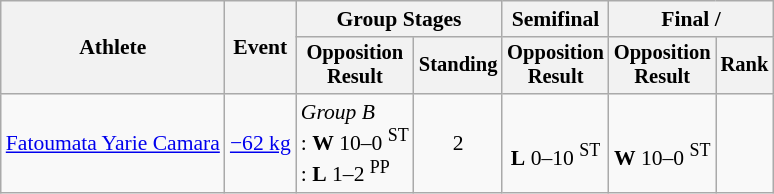<table class="wikitable" style="font-size:90%">
<tr>
<th rowspan=2>Athlete</th>
<th rowspan=2>Event</th>
<th colspan=2>Group Stages</th>
<th>Semifinal</th>
<th colspan=2>Final / </th>
</tr>
<tr style="font-size:95%">
<th>Opposition<br>Result</th>
<th>Standing</th>
<th>Opposition<br>Result</th>
<th>Opposition<br>Result</th>
<th>Rank</th>
</tr>
<tr align=center>
<td align=left><a href='#'>Fatoumata Yarie Camara</a></td>
<td align=left><a href='#'>−62 kg</a></td>
<td align=left><em>Group B</em><br>: <strong>W</strong> 10–0 <sup>ST</sup><br>: <strong>L</strong> 1–2 <sup>PP</sup></td>
<td>2</td>
<td><br><strong>L</strong> 0–10 <sup>ST</sup></td>
<td><br><strong>W</strong> 10–0 <sup>ST</sup></td>
<td></td>
</tr>
</table>
